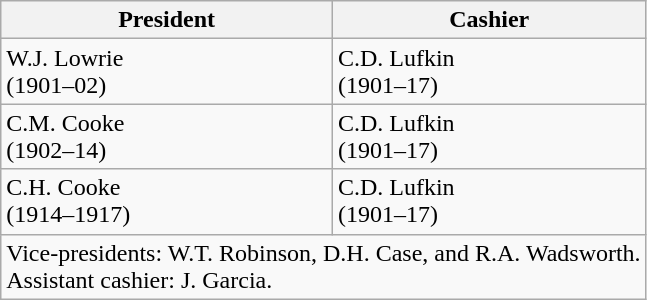<table class="wikitable" style="display:inline-table;">
<tr>
<th scope="col">President</th>
<th scope="col">Cashier</th>
</tr>
<tr>
<td scope="row">W.J. Lowrie<br>(1901–02)</td>
<td>C.D. Lufkin<br>(1901–17)</td>
</tr>
<tr>
<td scope="row">C.M. Cooke<br>(1902–14)</td>
<td>C.D. Lufkin<br>(1901–17)</td>
</tr>
<tr>
<td scope="row">C.H. Cooke<br>(1914–1917)</td>
<td>C.D. Lufkin<br>(1901–17)</td>
</tr>
<tr>
<td colspan="2">Vice-presidents: W.T. Robinson, D.H. Case, and R.A. Wadsworth. <br>Assistant cashier: J. Garcia.</td>
</tr>
</table>
